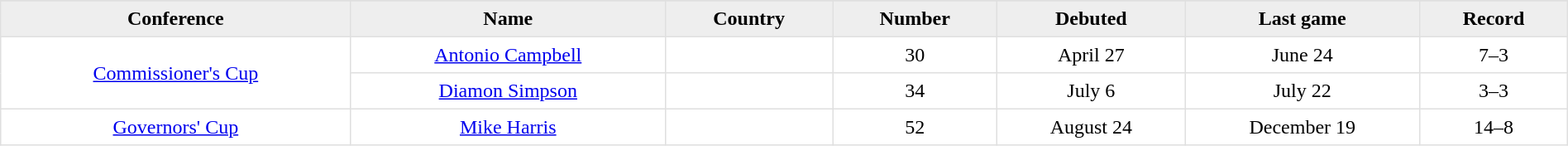<table border=1 style="border-collapse:collapse; text-align: center; width: 100%" bordercolor="#DFDFDF"  cellpadding="5">
<tr>
</tr>
<tr bgcolor="eeeeee">
<th>Conference</th>
<th>Name</th>
<th>Country</th>
<th>Number</th>
<th>Debuted</th>
<th>Last game</th>
<th>Record</th>
</tr>
<tr>
<td rowspan=2><a href='#'>Commissioner's Cup</a></td>
<td><a href='#'>Antonio Campbell</a></td>
<td></td>
<td>30</td>
<td>April 27<br></td>
<td>June 24<br></td>
<td>7–3</td>
</tr>
<tr>
<td><a href='#'>Diamon Simpson</a></td>
<td></td>
<td>34</td>
<td>July 6<br></td>
<td>July 22<br></td>
<td>3–3</td>
</tr>
<tr>
<td><a href='#'>Governors' Cup</a></td>
<td><a href='#'>Mike Harris</a></td>
<td></td>
<td>52</td>
<td>August 24<br></td>
<td>December 19<br></td>
<td>14–8</td>
</tr>
</table>
